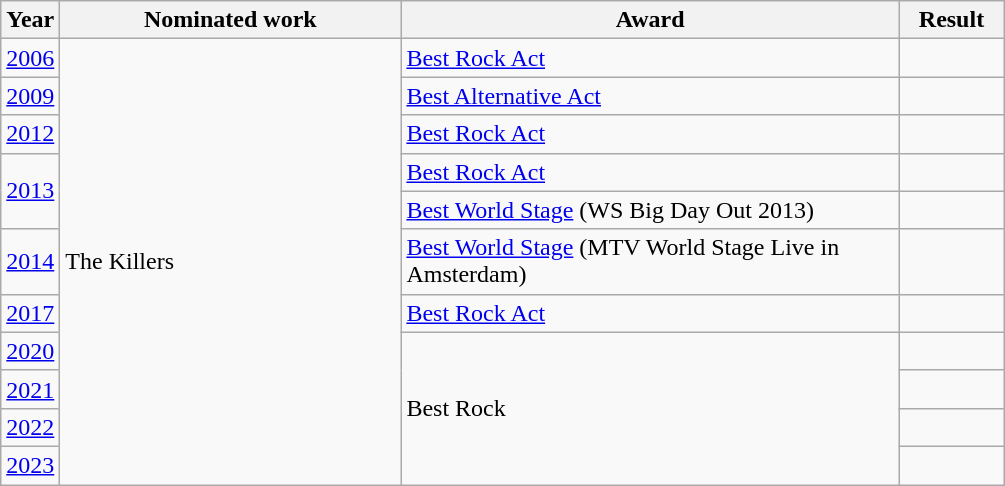<table class="wikitable">
<tr>
<th>Year</th>
<th width="220">Nominated work</th>
<th width="325">Award</th>
<th width="62">Result</th>
</tr>
<tr>
<td><a href='#'>2006</a></td>
<td rowspan="11">The Killers</td>
<td><a href='#'>Best Rock Act</a></td>
<td></td>
</tr>
<tr>
<td><a href='#'>2009</a></td>
<td><a href='#'>Best Alternative Act</a></td>
<td></td>
</tr>
<tr>
<td><a href='#'>2012</a></td>
<td><a href='#'>Best Rock Act</a></td>
<td></td>
</tr>
<tr>
<td rowspan="2"><a href='#'>2013</a></td>
<td><a href='#'>Best Rock Act</a></td>
<td></td>
</tr>
<tr>
<td><a href='#'>Best World Stage</a> (WS Big Day Out 2013)</td>
<td></td>
</tr>
<tr>
<td rowspan="1"><a href='#'>2014</a></td>
<td><a href='#'>Best World Stage</a> (MTV World Stage Live in Amsterdam)</td>
<td></td>
</tr>
<tr>
<td rowspan="1"><a href='#'>2017</a></td>
<td><a href='#'>Best Rock Act</a></td>
<td></td>
</tr>
<tr>
<td><a href='#'>2020</a></td>
<td rowspan="4">Best Rock</td>
<td></td>
</tr>
<tr>
<td><a href='#'>2021</a></td>
<td></td>
</tr>
<tr>
<td><a href='#'>2022</a></td>
<td></td>
</tr>
<tr>
<td><a href='#'>2023</a></td>
<td></td>
</tr>
</table>
